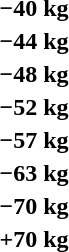<table>
<tr>
<th rowspan=2>−40 kg</th>
<td rowspan=2></td>
<td rowspan=2></td>
<td></td>
</tr>
<tr>
<td></td>
</tr>
<tr>
<th rowspan=2>−44 kg</th>
<td rowspan=2></td>
<td rowspan=2></td>
<td></td>
</tr>
<tr>
<td></td>
</tr>
<tr>
<th rowspan=2>−48 kg</th>
<td rowspan=2></td>
<td rowspan=2></td>
<td></td>
</tr>
<tr>
<td></td>
</tr>
<tr>
<th rowspan=2>−52 kg</th>
<td rowspan=2></td>
<td rowspan=2></td>
<td></td>
</tr>
<tr>
<td></td>
</tr>
<tr>
<th rowspan=2>−57 kg</th>
<td rowspan=2></td>
<td rowspan=2></td>
<td></td>
</tr>
<tr>
<td></td>
</tr>
<tr>
<th rowspan=2>−63 kg</th>
<td rowspan=2></td>
<td rowspan=2></td>
<td></td>
</tr>
<tr>
<td></td>
</tr>
<tr>
<th rowspan=2>−70 kg</th>
<td rowspan=2></td>
<td rowspan=2></td>
<td></td>
</tr>
<tr>
<td></td>
</tr>
<tr>
<th rowspan=2>+70 kg</th>
<td rowspan=2></td>
<td rowspan=2></td>
<td></td>
</tr>
<tr>
<td></td>
</tr>
</table>
